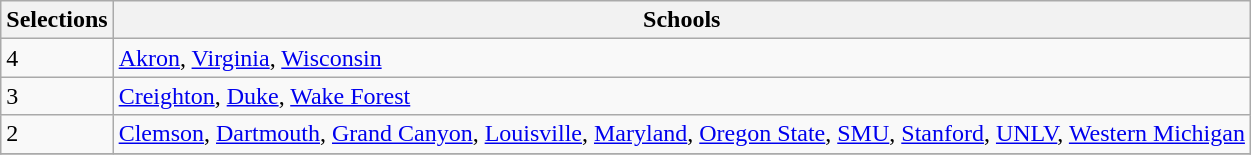<table class="wikitable sortable" style="text-align:left">
<tr>
<th>Selections</th>
<th class="unsortable">Schools</th>
</tr>
<tr>
<td>4</td>
<td><a href='#'>Akron</a>, <a href='#'>Virginia</a>, <a href='#'>Wisconsin</a></td>
</tr>
<tr>
<td>3</td>
<td><a href='#'>Creighton</a>, <a href='#'>Duke</a>,  <a href='#'>Wake Forest</a></td>
</tr>
<tr>
<td>2</td>
<td><a href='#'>Clemson</a>, <a href='#'>Dartmouth</a>, <a href='#'>Grand Canyon</a>, <a href='#'>Louisville</a>, <a href='#'>Maryland</a>, <a href='#'>Oregon State</a>, <a href='#'>SMU</a>, <a href='#'>Stanford</a>, <a href='#'>UNLV</a>, <a href='#'>Western Michigan</a></td>
</tr>
<tr>
</tr>
</table>
